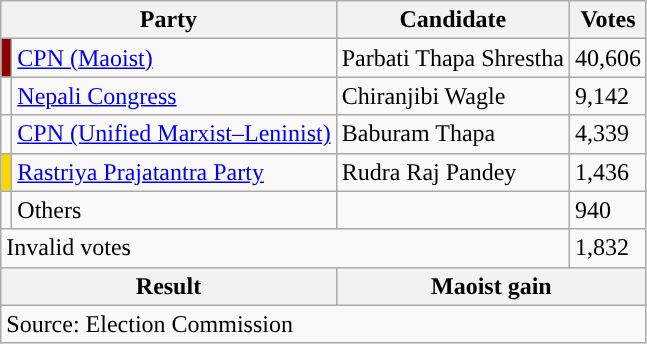<table class="wikitable">
<tr>
<th colspan="2">Party</th>
<th>Candidate</th>
<th>Votes</th>
</tr>
<tr>
<td style="background-color:darkred"></td>
<td><a href='#'>CPN (Maoist)</a></td>
<td>Parbati Thapa Shrestha</td>
<td>40,606</td>
</tr>
<tr>
<td style="background-color:"></td>
<td><a href='#'>Nepali Congress</a></td>
<td>Chiranjibi Wagle</td>
<td>9,142</td>
</tr>
<tr>
<td style="background-color:"></td>
<td><a href='#'>CPN (Unified Marxist–Leninist)</a></td>
<td>Baburam Thapa</td>
<td>4,339</td>
</tr>
<tr>
<td style="background-color:gold"></td>
<td><a href='#'>Rastriya Prajatantra Party</a></td>
<td>Rudra Raj Pandey</td>
<td>1,436</td>
</tr>
<tr>
<td></td>
<td>Others</td>
<td></td>
<td>940</td>
</tr>
<tr>
<td colspan="3">Invalid votes</td>
<td>1,832</td>
</tr>
<tr>
<th colspan="2">Result</th>
<th colspan="2">Maoist gain</th>
</tr>
<tr>
<td colspan="4">Source: Election Commission</td>
</tr>
</table>
